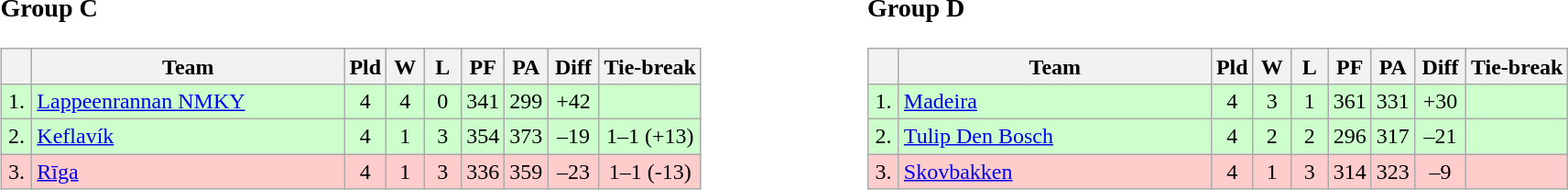<table>
<tr>
<td style="vertical-align:top; width:33%;"><br><h3>Group C</h3><table class="wikitable" style="text-align:center">
<tr>
<th width=15></th>
<th width=220>Team</th>
<th width=20>Pld</th>
<th width=20>W</th>
<th width=20>L</th>
<th width=20>PF</th>
<th width=20>PA</th>
<th width=30>Diff</th>
<th>Tie-break</th>
</tr>
<tr style="background: #ccffcc;">
<td>1.</td>
<td align=left> <a href='#'>Lappeenrannan NMKY</a></td>
<td>4</td>
<td>4</td>
<td>0</td>
<td>341</td>
<td>299</td>
<td>+42</td>
<td></td>
</tr>
<tr style="background:#ccffcc;">
<td>2.</td>
<td align=left>  <a href='#'>Keflavík</a></td>
<td>4</td>
<td>1</td>
<td>3</td>
<td>354</td>
<td>373</td>
<td>–19</td>
<td>1–1 (+13)</td>
</tr>
<tr style="background:#ffcccc;">
<td>3.</td>
<td align=left> <a href='#'>Rīga</a></td>
<td>4</td>
<td>1</td>
<td>3</td>
<td>336</td>
<td>359</td>
<td>–23</td>
<td>1–1 (-13)</td>
</tr>
</table>
</td>
<td style="vertical-align:top; width:33%;"><br><h3>Group D</h3><table class="wikitable" style="text-align:center">
<tr>
<th width=15></th>
<th width=220>Team</th>
<th width=20>Pld</th>
<th width=20>W</th>
<th width=20>L</th>
<th width=20>PF</th>
<th width=20>PA</th>
<th width=30>Diff</th>
<th>Tie-break</th>
</tr>
<tr style="background: #ccffcc;">
<td>1.</td>
<td align=left> <a href='#'>Madeira</a></td>
<td>4</td>
<td>3</td>
<td>1</td>
<td>361</td>
<td>331</td>
<td>+30</td>
<td></td>
</tr>
<tr style="background:#ccffcc;">
<td>2.</td>
<td align=left>  <a href='#'>Tulip Den Bosch</a></td>
<td>4</td>
<td>2</td>
<td>2</td>
<td>296</td>
<td>317</td>
<td>–21</td>
<td></td>
</tr>
<tr style="background:#ffcccc;">
<td>3.</td>
<td align=left> <a href='#'>Skovbakken</a></td>
<td>4</td>
<td>1</td>
<td>3</td>
<td>314</td>
<td>323</td>
<td>–9</td>
<td></td>
</tr>
</table>
</td>
</tr>
</table>
